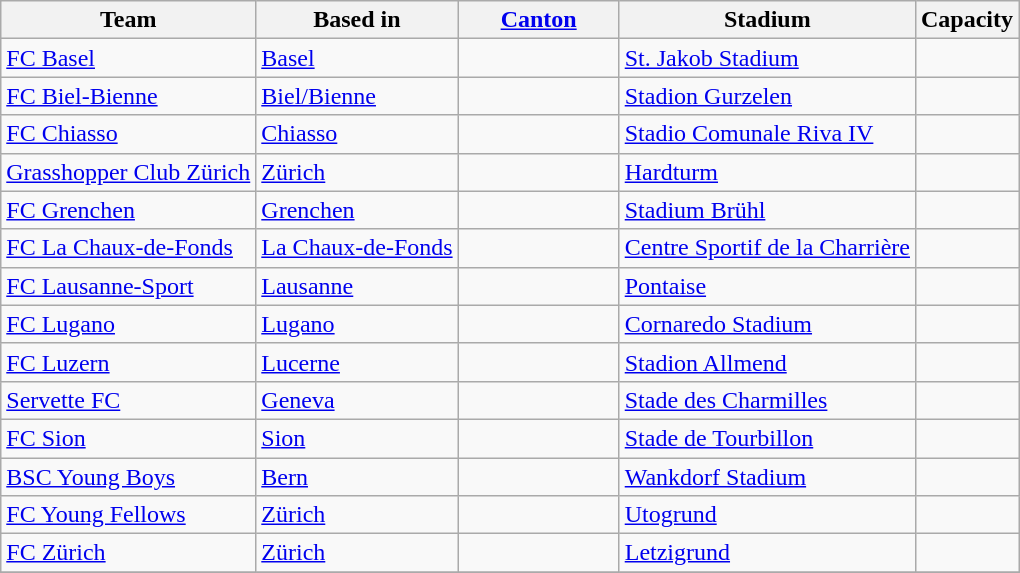<table class="wikitable sortable" style="text-align: left;">
<tr>
<th>Team</th>
<th>Based in</th>
<th width="100"><a href='#'>Canton</a></th>
<th>Stadium</th>
<th>Capacity</th>
</tr>
<tr>
<td><a href='#'>FC Basel</a></td>
<td><a href='#'>Basel</a></td>
<td></td>
<td><a href='#'>St. Jakob Stadium</a></td>
<td></td>
</tr>
<tr>
<td><a href='#'>FC Biel-Bienne</a></td>
<td><a href='#'>Biel/Bienne</a></td>
<td></td>
<td><a href='#'>Stadion Gurzelen</a></td>
<td></td>
</tr>
<tr>
<td><a href='#'>FC Chiasso</a></td>
<td><a href='#'>Chiasso</a></td>
<td></td>
<td><a href='#'>Stadio Comunale Riva IV</a></td>
<td></td>
</tr>
<tr>
<td><a href='#'>Grasshopper Club Zürich</a></td>
<td><a href='#'>Zürich</a></td>
<td></td>
<td><a href='#'>Hardturm</a></td>
<td></td>
</tr>
<tr>
<td><a href='#'>FC Grenchen</a></td>
<td><a href='#'>Grenchen</a></td>
<td></td>
<td><a href='#'>Stadium Brühl</a></td>
<td></td>
</tr>
<tr>
<td><a href='#'>FC La Chaux-de-Fonds</a></td>
<td><a href='#'>La Chaux-de-Fonds</a></td>
<td></td>
<td><a href='#'>Centre Sportif de la Charrière</a></td>
<td></td>
</tr>
<tr>
<td><a href='#'>FC Lausanne-Sport</a></td>
<td><a href='#'>Lausanne</a></td>
<td></td>
<td><a href='#'>Pontaise</a></td>
<td></td>
</tr>
<tr>
<td><a href='#'>FC Lugano</a></td>
<td><a href='#'>Lugano</a></td>
<td></td>
<td><a href='#'>Cornaredo Stadium</a></td>
<td></td>
</tr>
<tr>
<td><a href='#'>FC Luzern</a></td>
<td><a href='#'>Lucerne</a></td>
<td></td>
<td><a href='#'>Stadion Allmend</a></td>
<td></td>
</tr>
<tr>
<td><a href='#'>Servette FC</a></td>
<td><a href='#'>Geneva</a></td>
<td></td>
<td><a href='#'>Stade des Charmilles</a></td>
<td></td>
</tr>
<tr>
<td><a href='#'>FC Sion</a></td>
<td><a href='#'>Sion</a></td>
<td></td>
<td><a href='#'>Stade de Tourbillon</a></td>
<td></td>
</tr>
<tr>
<td><a href='#'>BSC Young Boys</a></td>
<td><a href='#'>Bern</a></td>
<td></td>
<td><a href='#'>Wankdorf Stadium</a></td>
<td></td>
</tr>
<tr>
<td><a href='#'>FC Young Fellows</a></td>
<td><a href='#'>Zürich</a></td>
<td></td>
<td><a href='#'>Utogrund</a></td>
<td></td>
</tr>
<tr>
<td><a href='#'>FC Zürich</a></td>
<td><a href='#'>Zürich</a></td>
<td></td>
<td><a href='#'>Letzigrund</a></td>
<td></td>
</tr>
<tr>
</tr>
</table>
